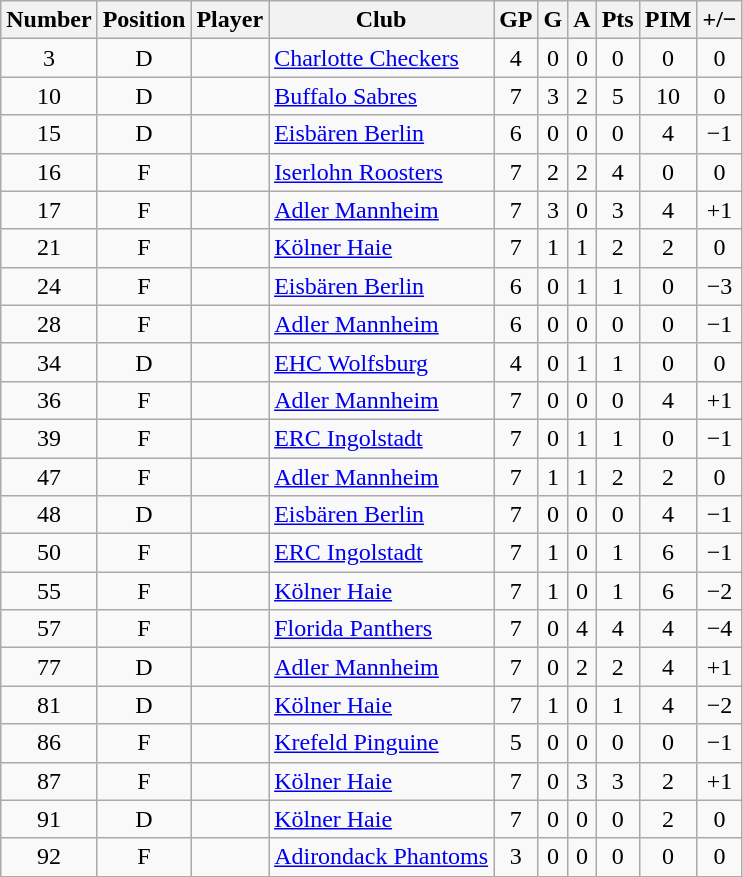<table class="wikitable sortable" style="text-align: center;">
<tr>
<th>Number</th>
<th>Position</th>
<th>Player</th>
<th>Club</th>
<th>GP</th>
<th>G</th>
<th>A</th>
<th>Pts</th>
<th>PIM</th>
<th>+/−</th>
</tr>
<tr>
<td>3</td>
<td>D</td>
<td align=left></td>
<td align=left> <a href='#'>Charlotte Checkers</a></td>
<td>4</td>
<td>0</td>
<td>0</td>
<td>0</td>
<td>0</td>
<td>0</td>
</tr>
<tr>
<td>10</td>
<td>D</td>
<td align=left></td>
<td align=left> <a href='#'>Buffalo Sabres</a></td>
<td>7</td>
<td>3</td>
<td>2</td>
<td>5</td>
<td>10</td>
<td>0</td>
</tr>
<tr>
<td>15</td>
<td>D</td>
<td align=left></td>
<td align=left> <a href='#'>Eisbären Berlin</a></td>
<td>6</td>
<td>0</td>
<td>0</td>
<td>0</td>
<td>4</td>
<td>−1</td>
</tr>
<tr>
<td>16</td>
<td>F</td>
<td align=left></td>
<td align=left> <a href='#'>Iserlohn Roosters</a></td>
<td>7</td>
<td>2</td>
<td>2</td>
<td>4</td>
<td>0</td>
<td>0</td>
</tr>
<tr>
<td>17</td>
<td>F</td>
<td align=left></td>
<td align=left> <a href='#'>Adler Mannheim</a></td>
<td>7</td>
<td>3</td>
<td>0</td>
<td>3</td>
<td>4</td>
<td>+1</td>
</tr>
<tr>
<td>21</td>
<td>F</td>
<td align=left></td>
<td align=left> <a href='#'>Kölner Haie</a></td>
<td>7</td>
<td>1</td>
<td>1</td>
<td>2</td>
<td>2</td>
<td>0</td>
</tr>
<tr>
<td>24</td>
<td>F</td>
<td align=left></td>
<td align=left> <a href='#'>Eisbären Berlin</a></td>
<td>6</td>
<td>0</td>
<td>1</td>
<td>1</td>
<td>0</td>
<td>−3</td>
</tr>
<tr>
<td>28</td>
<td>F</td>
<td align=left></td>
<td align=left> <a href='#'>Adler Mannheim</a></td>
<td>6</td>
<td>0</td>
<td>0</td>
<td>0</td>
<td>0</td>
<td>−1</td>
</tr>
<tr>
<td>34</td>
<td>D</td>
<td align=left></td>
<td align=left> <a href='#'>EHC Wolfsburg</a></td>
<td>4</td>
<td>0</td>
<td>1</td>
<td>1</td>
<td>0</td>
<td>0</td>
</tr>
<tr>
<td>36</td>
<td>F</td>
<td align=left></td>
<td align=left> <a href='#'>Adler Mannheim</a></td>
<td>7</td>
<td>0</td>
<td>0</td>
<td>0</td>
<td>4</td>
<td>+1</td>
</tr>
<tr>
<td>39</td>
<td>F</td>
<td align=left></td>
<td align=left> <a href='#'>ERC Ingolstadt</a></td>
<td>7</td>
<td>0</td>
<td>1</td>
<td>1</td>
<td>0</td>
<td>−1</td>
</tr>
<tr>
<td>47</td>
<td>F</td>
<td align=left></td>
<td align=left> <a href='#'>Adler Mannheim</a></td>
<td>7</td>
<td>1</td>
<td>1</td>
<td>2</td>
<td>2</td>
<td>0</td>
</tr>
<tr>
<td>48</td>
<td>D</td>
<td align=left></td>
<td align=left> <a href='#'>Eisbären Berlin</a></td>
<td>7</td>
<td>0</td>
<td>0</td>
<td>0</td>
<td>4</td>
<td>−1</td>
</tr>
<tr>
<td>50</td>
<td>F</td>
<td align=left></td>
<td align=left> <a href='#'>ERC Ingolstadt</a></td>
<td>7</td>
<td>1</td>
<td>0</td>
<td>1</td>
<td>6</td>
<td>−1</td>
</tr>
<tr>
<td>55</td>
<td>F</td>
<td align=left></td>
<td align=left> <a href='#'>Kölner Haie</a></td>
<td>7</td>
<td>1</td>
<td>0</td>
<td>1</td>
<td>6</td>
<td>−2</td>
</tr>
<tr>
<td>57</td>
<td>F</td>
<td align=left></td>
<td align=left> <a href='#'>Florida Panthers</a></td>
<td>7</td>
<td>0</td>
<td>4</td>
<td>4</td>
<td>4</td>
<td>−4</td>
</tr>
<tr>
<td>77</td>
<td>D</td>
<td align=left></td>
<td align=left> <a href='#'>Adler Mannheim</a></td>
<td>7</td>
<td>0</td>
<td>2</td>
<td>2</td>
<td>4</td>
<td>+1</td>
</tr>
<tr>
<td>81</td>
<td>D</td>
<td align=left></td>
<td align=left> <a href='#'>Kölner Haie</a></td>
<td>7</td>
<td>1</td>
<td>0</td>
<td>1</td>
<td>4</td>
<td>−2</td>
</tr>
<tr>
<td>86</td>
<td>F</td>
<td align=left></td>
<td align=left> <a href='#'>Krefeld Pinguine</a></td>
<td>5</td>
<td>0</td>
<td>0</td>
<td>0</td>
<td>0</td>
<td>−1</td>
</tr>
<tr>
<td>87</td>
<td>F</td>
<td align=left></td>
<td align=left> <a href='#'>Kölner Haie</a></td>
<td>7</td>
<td>0</td>
<td>3</td>
<td>3</td>
<td>2</td>
<td>+1</td>
</tr>
<tr>
<td>91</td>
<td>D</td>
<td align=left></td>
<td align=left> <a href='#'>Kölner Haie</a></td>
<td>7</td>
<td>0</td>
<td>0</td>
<td>0</td>
<td>2</td>
<td>0</td>
</tr>
<tr>
<td>92</td>
<td>F</td>
<td align=left></td>
<td align=left> <a href='#'>Adirondack Phantoms</a></td>
<td>3</td>
<td>0</td>
<td>0</td>
<td>0</td>
<td>0</td>
<td>0</td>
</tr>
</table>
